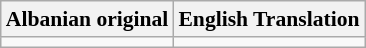<table class="wikitable" style="font-size:90%;">
<tr>
<th>Albanian original</th>
<th>English Translation</th>
</tr>
<tr>
<td></td>
<td></td>
</tr>
</table>
